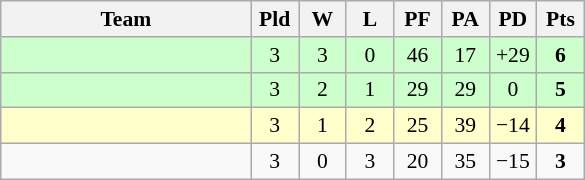<table class="wikitable" style="text-align: center; font-size:90% ">
<tr>
<th width=160>Team</th>
<th width=25>Pld</th>
<th width=25>W</th>
<th width=25>L</th>
<th width=25>PF</th>
<th width=25>PA</th>
<th width=25>PD</th>
<th width=25>Pts</th>
</tr>
<tr bgcolor="#ccffcc">
<td align=left></td>
<td>3</td>
<td>3</td>
<td>0</td>
<td>46</td>
<td>17</td>
<td>+29</td>
<td><strong>6</strong></td>
</tr>
<tr bgcolor="#ccffcc">
<td align=left></td>
<td>3</td>
<td>2</td>
<td>1</td>
<td>29</td>
<td>29</td>
<td>0</td>
<td><strong>5</strong></td>
</tr>
<tr bgcolor="ffffcc">
<td align=left></td>
<td>3</td>
<td>1</td>
<td>2</td>
<td>25</td>
<td>39</td>
<td>−14</td>
<td><strong>4</strong></td>
</tr>
<tr>
<td align=left></td>
<td>3</td>
<td>0</td>
<td>3</td>
<td>20</td>
<td>35</td>
<td>−15</td>
<td><strong>3</strong></td>
</tr>
</table>
